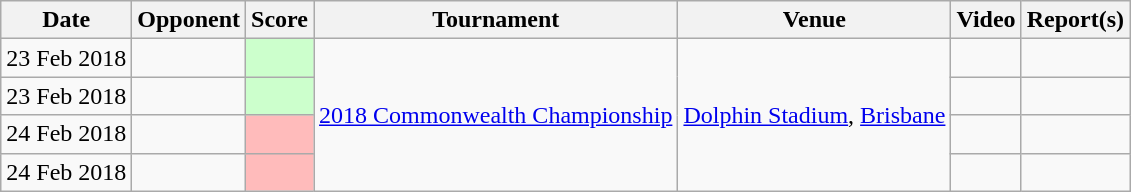<table class=wikitable>
<tr>
<th>Date</th>
<th>Opponent</th>
<th>Score</th>
<th>Tournament</th>
<th>Venue</th>
<th>Video</th>
<th>Report(s)</th>
</tr>
<tr>
<td>23 Feb 2018</td>
<td></td>
<td bgcolor="#CCFFCC"></td>
<td rowspan=4><a href='#'>2018 Commonwealth Championship</a></td>
<td rowspan=4> <a href='#'>Dolphin Stadium</a>, <a href='#'>Brisbane</a></td>
<td align=center></td>
<td align=center></td>
</tr>
<tr>
<td>23 Feb 2018</td>
<td></td>
<td bgcolor="#CCFFCC"></td>
<td align=center></td>
<td align=center></td>
</tr>
<tr>
<td>24 Feb 2018</td>
<td></td>
<td bgcolor="#FFBBBB"></td>
<td align=center></td>
<td align=center></td>
</tr>
<tr>
<td>24 Feb 2018</td>
<td></td>
<td bgcolor="#FFBBBB"></td>
<td align=center></td>
<td align=center></td>
</tr>
</table>
